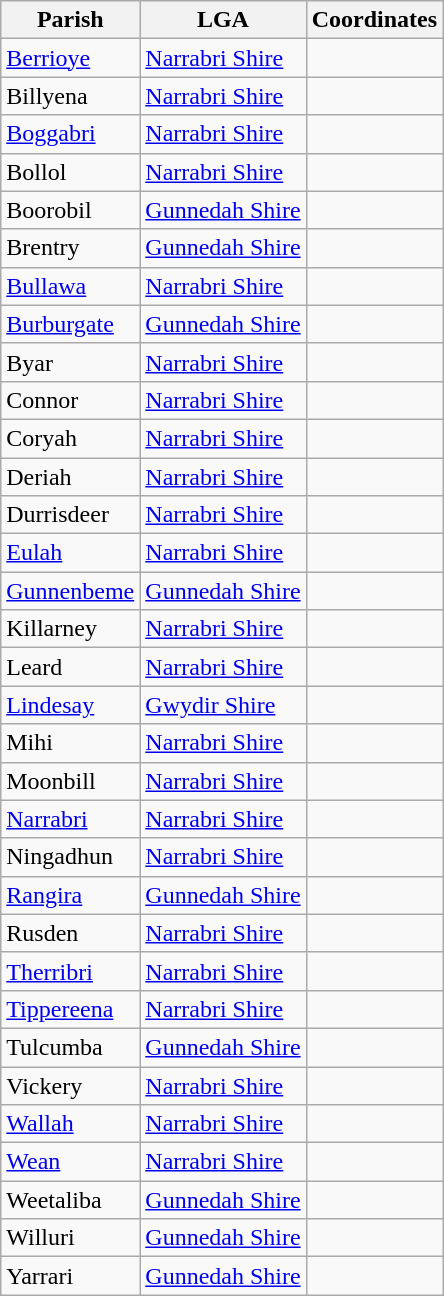<table class="wikitable sortable">
<tr>
<th>Parish</th>
<th>LGA</th>
<th>Coordinates</th>
</tr>
<tr>
<td><a href='#'>Berrioye</a></td>
<td><a href='#'>Narrabri Shire</a></td>
<td></td>
</tr>
<tr>
<td>Billyena</td>
<td><a href='#'>Narrabri Shire</a></td>
<td></td>
</tr>
<tr>
<td><a href='#'>Boggabri</a></td>
<td><a href='#'>Narrabri Shire</a></td>
<td></td>
</tr>
<tr>
<td>Bollol</td>
<td><a href='#'>Narrabri Shire</a></td>
<td></td>
</tr>
<tr>
<td>Boorobil</td>
<td><a href='#'>Gunnedah Shire</a></td>
<td></td>
</tr>
<tr>
<td>Brentry</td>
<td><a href='#'>Gunnedah Shire</a></td>
<td></td>
</tr>
<tr>
<td><a href='#'>Bullawa</a></td>
<td><a href='#'>Narrabri Shire</a></td>
<td></td>
</tr>
<tr>
<td><a href='#'>Burburgate</a></td>
<td><a href='#'>Gunnedah Shire</a></td>
<td></td>
</tr>
<tr>
<td>Byar</td>
<td><a href='#'>Narrabri Shire</a></td>
<td></td>
</tr>
<tr>
<td>Connor</td>
<td><a href='#'>Narrabri Shire</a></td>
<td></td>
</tr>
<tr>
<td>Coryah</td>
<td><a href='#'>Narrabri Shire</a></td>
<td></td>
</tr>
<tr>
<td>Deriah</td>
<td><a href='#'>Narrabri Shire</a></td>
<td></td>
</tr>
<tr>
<td>Durrisdeer</td>
<td><a href='#'>Narrabri Shire</a></td>
<td></td>
</tr>
<tr>
<td><a href='#'>Eulah</a></td>
<td><a href='#'>Narrabri Shire</a></td>
<td></td>
</tr>
<tr>
<td><a href='#'>Gunnenbeme</a></td>
<td><a href='#'>Gunnedah Shire</a></td>
<td></td>
</tr>
<tr>
<td>Killarney</td>
<td><a href='#'>Narrabri Shire</a></td>
<td></td>
</tr>
<tr>
<td>Leard</td>
<td><a href='#'>Narrabri Shire</a></td>
<td></td>
</tr>
<tr>
<td><a href='#'>Lindesay</a></td>
<td><a href='#'>Gwydir Shire</a></td>
<td></td>
</tr>
<tr>
<td>Mihi</td>
<td><a href='#'>Narrabri Shire</a></td>
<td></td>
</tr>
<tr>
<td>Moonbill</td>
<td><a href='#'>Narrabri Shire</a></td>
<td></td>
</tr>
<tr>
<td><a href='#'>Narrabri</a></td>
<td><a href='#'>Narrabri Shire</a></td>
<td></td>
</tr>
<tr>
<td>Ningadhun</td>
<td><a href='#'>Narrabri Shire</a></td>
<td></td>
</tr>
<tr>
<td><a href='#'>Rangira</a></td>
<td><a href='#'>Gunnedah Shire</a></td>
<td></td>
</tr>
<tr>
<td>Rusden</td>
<td><a href='#'>Narrabri Shire</a></td>
<td></td>
</tr>
<tr>
<td><a href='#'>Therribri</a></td>
<td><a href='#'>Narrabri Shire</a></td>
<td></td>
</tr>
<tr>
<td><a href='#'>Tippereena</a></td>
<td><a href='#'>Narrabri Shire</a></td>
<td></td>
</tr>
<tr>
<td>Tulcumba</td>
<td><a href='#'>Gunnedah Shire</a></td>
<td></td>
</tr>
<tr>
<td>Vickery</td>
<td><a href='#'>Narrabri Shire</a></td>
<td></td>
</tr>
<tr>
<td><a href='#'>Wallah</a></td>
<td><a href='#'>Narrabri Shire</a></td>
<td></td>
</tr>
<tr>
<td><a href='#'>Wean</a></td>
<td><a href='#'>Narrabri Shire</a></td>
<td></td>
</tr>
<tr>
<td>Weetaliba</td>
<td><a href='#'>Gunnedah Shire</a></td>
<td></td>
</tr>
<tr>
<td>Willuri</td>
<td><a href='#'>Gunnedah Shire</a></td>
<td></td>
</tr>
<tr>
<td>Yarrari</td>
<td><a href='#'>Gunnedah Shire</a></td>
<td></td>
</tr>
</table>
